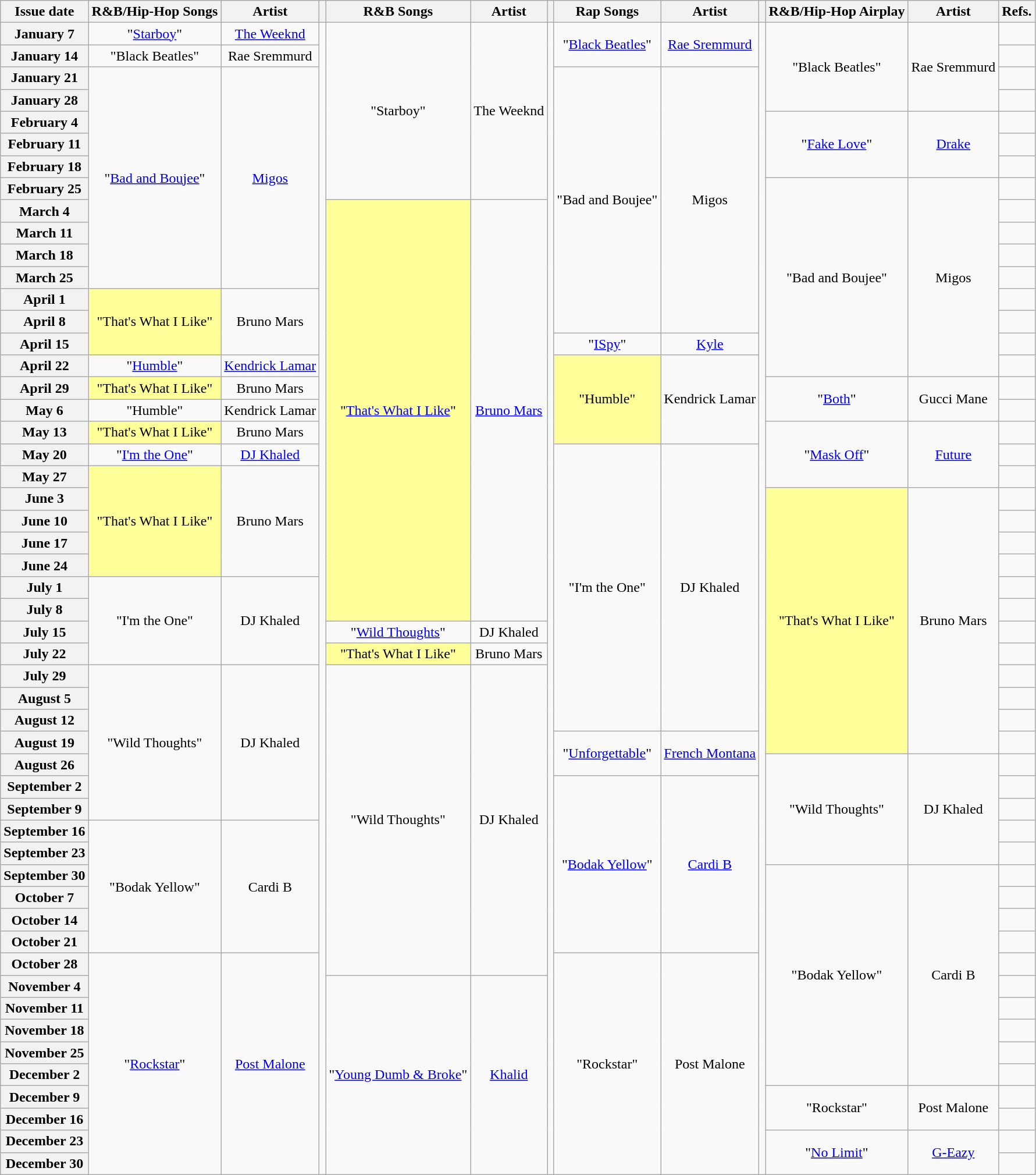<table class="wikitable plainrowheaders" style="text-align:center;">
<tr>
<th>Issue date</th>
<th>R&B/Hip-Hop Songs</th>
<th>Artist</th>
<th></th>
<th>R&B Songs</th>
<th>Artist</th>
<th></th>
<th>Rap Songs</th>
<th>Artist</th>
<th></th>
<th>R&B/Hip-Hop Airplay</th>
<th>Artist</th>
<th>Refs.</th>
</tr>
<tr>
<th scope=row>January 7</th>
<td>"<a href='#'>Starboy</a>"</td>
<td><a href='#'>The Weeknd</a> </td>
<td rowspan="52"></td>
<td rowspan="8">"Starboy"</td>
<td rowspan="8">The Weeknd </td>
<td rowspan="52"></td>
<td rowspan="2">"<a href='#'>Black Beatles</a>"</td>
<td rowspan="2"><a href='#'>Rae Sremmurd</a> </td>
<td rowspan="52"></td>
<td rowspan="4">"Black Beatles"</td>
<td rowspan="4">Rae Sremmurd </td>
<td></td>
</tr>
<tr>
<th scope=row>January 14</th>
<td>"Black Beatles"</td>
<td>Rae Sremmurd </td>
<td></td>
</tr>
<tr>
<th scope=row>January 21</th>
<td rowspan="10">"<a href='#'>Bad and Boujee</a>"</td>
<td rowspan="10"><a href='#'>Migos</a> </td>
<td rowspan="12">"Bad and Boujee"</td>
<td rowspan="12">Migos </td>
<td></td>
</tr>
<tr>
<th scope=row>January 28</th>
<td></td>
</tr>
<tr>
<th scope=row>February 4</th>
<td rowspan="3">"<a href='#'>Fake Love</a>"</td>
<td rowspan="3"><a href='#'>Drake</a></td>
<td></td>
</tr>
<tr>
<th scope=row>February 11</th>
<td></td>
</tr>
<tr>
<th scope=row>February 18</th>
<td></td>
</tr>
<tr>
<th scope=row>February 25</th>
<td rowspan="9">"Bad and Boujee"</td>
<td rowspan="9">Migos </td>
<td></td>
</tr>
<tr>
<th scope=row>March 4</th>
<td bgcolor=#FFFF99 rowspan="19">"<a href='#'>That's What I Like</a>" </td>
<td rowspan="19"><a href='#'>Bruno Mars</a></td>
<td></td>
</tr>
<tr>
<th scope=row>March 11</th>
<td></td>
</tr>
<tr>
<th scope=row>March 18</th>
<td></td>
</tr>
<tr>
<th scope=row>March 25</th>
<td></td>
</tr>
<tr>
<th scope=row>April 1</th>
<td bgcolor=#FFFF99 rowspan="3">"That's What I Like" </td>
<td rowspan="3">Bruno Mars</td>
<td></td>
</tr>
<tr>
<th scope=row>April 8</th>
<td></td>
</tr>
<tr>
<th scope=row>April 15</th>
<td>"<a href='#'>ISpy</a>"</td>
<td><a href='#'>Kyle</a> </td>
<td></td>
</tr>
<tr>
<th scope=row>April 22</th>
<td>"<a href='#'>Humble</a>"</td>
<td><a href='#'>Kendrick Lamar</a></td>
<td bgcolor=#FFFF99 rowspan="4">"Humble" </td>
<td rowspan="4">Kendrick Lamar</td>
<td></td>
</tr>
<tr>
<th scope=row>April 29</th>
<td bgcolor=#FFFF99>"That's What I Like" </td>
<td>Bruno Mars</td>
<td rowspan="2">"<a href='#'>Both</a>"</td>
<td rowspan="2">Gucci Mane </td>
<td></td>
</tr>
<tr>
<th scope=row>May 6</th>
<td>"Humble"</td>
<td>Kendrick Lamar</td>
<td></td>
</tr>
<tr>
<th scope=row>May 13</th>
<td bgcolor=#FFFF99>"That's What I Like" </td>
<td>Bruno Mars</td>
<td rowspan="3">"<a href='#'>Mask Off</a>"</td>
<td rowspan="3"><a href='#'>Future</a></td>
<td></td>
</tr>
<tr>
<th scope=row>May 20</th>
<td>"<a href='#'>I'm the One</a>"</td>
<td><a href='#'>DJ Khaled</a> </td>
<td rowspan="13">"I'm the One"</td>
<td rowspan="13">DJ Khaled </td>
<td></td>
</tr>
<tr>
<th scope=row>May 27</th>
<td bgcolor=#FFFF99 rowspan="5">"That's What I Like" </td>
<td rowspan="5">Bruno Mars</td>
<td></td>
</tr>
<tr>
<th scope=row>June 3</th>
<td bgcolor=#FFFF99 rowspan="12">"That's What I Like" </td>
<td rowspan="12">Bruno Mars</td>
<td></td>
</tr>
<tr>
<th scope=row>June 10</th>
<td></td>
</tr>
<tr>
<th scope=row>June 17</th>
<td></td>
</tr>
<tr>
<th scope=row>June 24</th>
<td></td>
</tr>
<tr>
<th scope=row>July 1</th>
<td rowspan="4">"I'm the One"</td>
<td rowspan="4">DJ Khaled </td>
<td></td>
</tr>
<tr>
<th scope=row>July 8</th>
<td></td>
</tr>
<tr>
<th scope=row>July 15</th>
<td>"<a href='#'>Wild Thoughts</a>"</td>
<td>DJ Khaled </td>
<td></td>
</tr>
<tr>
<th scope=row>July 22</th>
<td bgcolor=#FFFF99>"That's What I Like" </td>
<td>Bruno Mars</td>
<td></td>
</tr>
<tr>
<th scope=row>July 29</th>
<td rowspan="7">"Wild Thoughts"</td>
<td rowspan="7">DJ Khaled </td>
<td rowspan="14">"Wild Thoughts"</td>
<td rowspan="14">DJ Khaled </td>
<td></td>
</tr>
<tr>
<th scope=row>August 5</th>
<td></td>
</tr>
<tr>
<th scope=row>August 12</th>
<td></td>
</tr>
<tr>
<th scope=row>August 19</th>
<td rowspan="2">"<a href='#'>Unforgettable</a>"</td>
<td rowspan="2"><a href='#'>French Montana</a> </td>
<td></td>
</tr>
<tr>
<th scope=row>August 26</th>
<td rowspan="5">"Wild Thoughts"</td>
<td rowspan="5">DJ Khaled </td>
<td></td>
</tr>
<tr>
<th scope=row>September 2</th>
<td rowspan="8">"<a href='#'>Bodak Yellow</a>"</td>
<td rowspan="8"><a href='#'>Cardi B</a></td>
<td></td>
</tr>
<tr>
<th scope=row>September 9</th>
<td></td>
</tr>
<tr>
<th scope=row>September 16</th>
<td rowspan="6">"Bodak Yellow"</td>
<td rowspan="6">Cardi B</td>
<td></td>
</tr>
<tr>
<th scope=row>September 23</th>
<td></td>
</tr>
<tr>
<th scope=row>September 30</th>
<td rowspan="10">"Bodak Yellow"</td>
<td rowspan="10">Cardi B</td>
<td></td>
</tr>
<tr>
<th scope=row>October 7</th>
<td></td>
</tr>
<tr>
<th scope=row>October 14</th>
<td></td>
</tr>
<tr>
<th scope=row>October 21</th>
<td></td>
</tr>
<tr>
<th scope=row>October 28</th>
<td rowspan="10">"<a href='#'>Rockstar</a>"</td>
<td rowspan="10"><a href='#'>Post Malone</a> </td>
<td rowspan="10">"Rockstar"</td>
<td rowspan="10">Post Malone </td>
<td></td>
</tr>
<tr>
<th scope=row>November 4</th>
<td rowspan="9">"<a href='#'>Young Dumb & Broke</a>"</td>
<td rowspan="9"><a href='#'>Khalid</a></td>
<td></td>
</tr>
<tr>
<th scope=row>November 11</th>
<td></td>
</tr>
<tr>
<th scope=row>November 18</th>
<td></td>
</tr>
<tr>
<th scope=row>November 25</th>
<td></td>
</tr>
<tr>
<th scope=row>December 2</th>
<td></td>
</tr>
<tr>
<th scope=row>December 9</th>
<td rowspan="2">"Rockstar"</td>
<td rowspan="2">Post Malone </td>
<td></td>
</tr>
<tr>
<th scope=row>December 16</th>
<td></td>
</tr>
<tr>
<th scope=row>December 23</th>
<td rowspan="2">"<a href='#'>No Limit</a>"</td>
<td rowspan="2"><a href='#'>G-Eazy</a> </td>
<td></td>
</tr>
<tr>
<th scope=row>December 30</th>
<td></td>
</tr>
</table>
